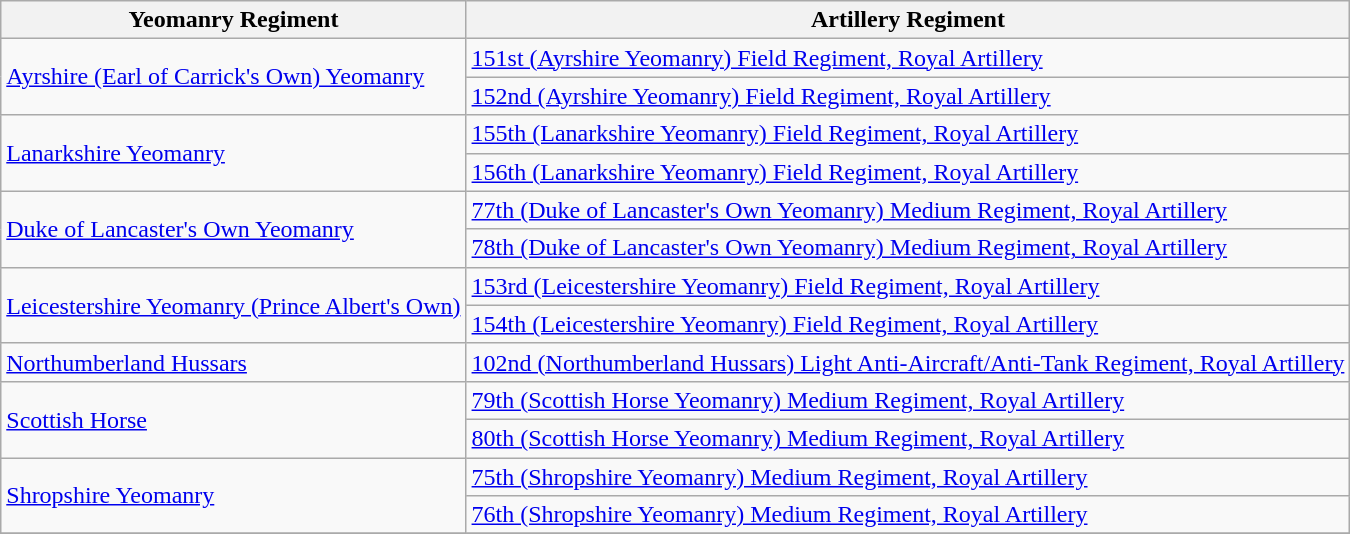<table class="wikitable sortable">
<tr>
<th>Yeomanry Regiment</th>
<th>Artillery Regiment</th>
</tr>
<tr>
<td rowspan=2><a href='#'>Ayrshire (Earl of Carrick's Own) Yeomanry</a></td>
<td><a href='#'>151st (Ayrshire Yeomanry) Field Regiment, Royal Artillery</a></td>
</tr>
<tr>
<td><a href='#'>152nd (Ayrshire Yeomanry) Field Regiment, Royal Artillery</a></td>
</tr>
<tr>
<td rowspan=2><a href='#'>Lanarkshire Yeomanry</a></td>
<td><a href='#'>155th (Lanarkshire Yeomanry) Field Regiment, Royal Artillery</a></td>
</tr>
<tr>
<td><a href='#'>156th (Lanarkshire Yeomanry) Field Regiment, Royal Artillery</a></td>
</tr>
<tr>
<td rowspan=2><a href='#'>Duke of Lancaster's Own Yeomanry</a></td>
<td><a href='#'>77th (Duke of Lancaster's Own Yeomanry) Medium Regiment, Royal Artillery</a></td>
</tr>
<tr>
<td><a href='#'>78th (Duke of Lancaster's Own Yeomanry) Medium Regiment, Royal Artillery</a></td>
</tr>
<tr>
<td rowspan=2><a href='#'>Leicestershire Yeomanry (Prince Albert's Own)</a></td>
<td><a href='#'>153rd (Leicestershire Yeomanry) Field Regiment, Royal Artillery</a></td>
</tr>
<tr>
<td><a href='#'>154th (Leicestershire Yeomanry) Field Regiment, Royal Artillery</a></td>
</tr>
<tr>
<td><a href='#'>Northumberland Hussars</a></td>
<td><a href='#'>102nd (Northumberland Hussars) Light Anti-Aircraft/Anti-Tank Regiment, Royal Artillery</a></td>
</tr>
<tr>
<td rowspan=2><a href='#'>Scottish Horse</a></td>
<td><a href='#'>79th (Scottish Horse Yeomanry) Medium Regiment, Royal Artillery</a></td>
</tr>
<tr>
<td><a href='#'>80th (Scottish Horse Yeomanry) Medium Regiment, Royal Artillery</a></td>
</tr>
<tr>
<td rowspan=2><a href='#'>Shropshire Yeomanry</a></td>
<td><a href='#'>75th (Shropshire Yeomanry) Medium Regiment, Royal Artillery</a></td>
</tr>
<tr>
<td><a href='#'>76th (Shropshire Yeomanry) Medium Regiment, Royal Artillery</a></td>
</tr>
<tr>
</tr>
</table>
